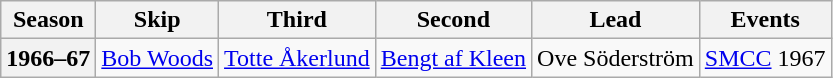<table class="wikitable">
<tr>
<th scope="col">Season</th>
<th scope="col">Skip</th>
<th scope="col">Third</th>
<th scope="col">Second</th>
<th scope="col">Lead</th>
<th scope="col">Events</th>
</tr>
<tr>
<th scope="row">1966–67</th>
<td><a href='#'>Bob Woods</a></td>
<td><a href='#'>Totte Åkerlund</a></td>
<td><a href='#'>Bengt af Kleen</a></td>
<td>Ove Söderström</td>
<td><a href='#'>SMCC</a> 1967 <br> </td>
</tr>
</table>
